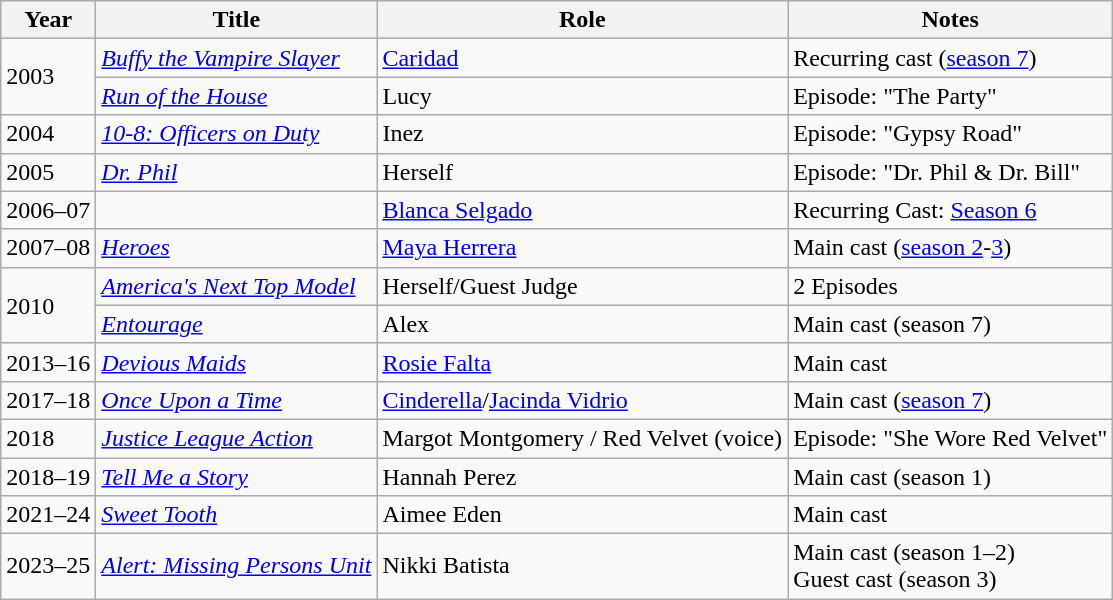<table class="wikitable sortable">
<tr>
<th>Year</th>
<th>Title</th>
<th>Role</th>
<th>Notes</th>
</tr>
<tr>
<td rowspan="2">2003</td>
<td><em><a href='#'>Buffy the Vampire Slayer</a></em></td>
<td><a href='#'>Caridad</a></td>
<td>Recurring cast (<a href='#'>season 7</a>)</td>
</tr>
<tr>
<td><em><a href='#'>Run of the House</a></em></td>
<td>Lucy</td>
<td>Episode: "The Party"</td>
</tr>
<tr>
<td>2004</td>
<td><em><a href='#'>10-8: Officers on Duty</a></em></td>
<td>Inez</td>
<td>Episode: "Gypsy Road"</td>
</tr>
<tr>
<td>2005</td>
<td><em><a href='#'>Dr. Phil</a></em></td>
<td>Herself</td>
<td>Episode: "Dr. Phil & Dr. Bill"</td>
</tr>
<tr>
<td>2006–07</td>
<td><em></em></td>
<td><a href='#'>Blanca Selgado</a></td>
<td>Recurring Cast: <a href='#'>Season 6</a></td>
</tr>
<tr>
<td>2007–08</td>
<td><em><a href='#'>Heroes</a></em></td>
<td><a href='#'>Maya Herrera</a></td>
<td>Main cast (<a href='#'>season 2</a>-<a href='#'>3</a>)</td>
</tr>
<tr>
<td rowspan="2">2010</td>
<td><em><a href='#'>America's Next Top Model</a></em></td>
<td>Herself/Guest Judge</td>
<td>2 Episodes</td>
</tr>
<tr>
<td><em><a href='#'>Entourage</a></em></td>
<td>Alex</td>
<td>Main cast (season 7)</td>
</tr>
<tr>
<td>2013–16</td>
<td><em><a href='#'>Devious Maids</a></em></td>
<td><a href='#'>Rosie Falta</a></td>
<td>Main cast</td>
</tr>
<tr>
<td>2017–18</td>
<td><em><a href='#'>Once Upon a Time</a></em></td>
<td><a href='#'>Cinderella</a>/<a href='#'>Jacinda Vidrio</a></td>
<td>Main cast (<a href='#'>season 7</a>)</td>
</tr>
<tr>
<td>2018</td>
<td><em><a href='#'>Justice League Action</a></em></td>
<td>Margot Montgomery / Red Velvet (voice)</td>
<td>Episode: "She Wore Red Velvet"</td>
</tr>
<tr>
<td>2018–19</td>
<td><em><a href='#'>Tell Me a Story</a></em></td>
<td>Hannah Perez</td>
<td>Main cast (season 1)</td>
</tr>
<tr>
<td>2021–24</td>
<td><em><a href='#'>Sweet Tooth</a></em></td>
<td>Aimee Eden</td>
<td>Main cast</td>
</tr>
<tr>
<td>2023–25</td>
<td><em><a href='#'>Alert: Missing Persons Unit</a></em></td>
<td>Nikki Batista</td>
<td>Main cast (season 1–2) <br> Guest cast (season 3)</td>
</tr>
</table>
